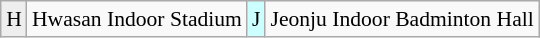<table class="wikitable" style="margin:0.5em auto; font-size:90%; text-align:center">
<tr>
<td bgcolor="#EEEEEE">H</td>
<td>Hwasan Indoor Stadium</td>
<td bgcolor="#CCFFFF">J</td>
<td>Jeonju Indoor Badminton Hall</td>
</tr>
</table>
